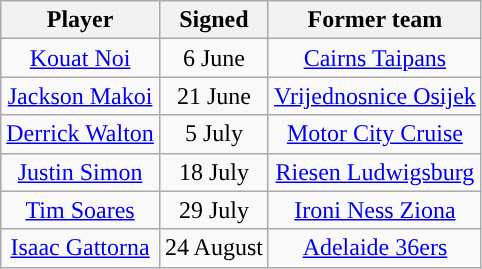<table class="wikitable sortable sortable" style="text-align: center">
<tr>
<th>Player</th>
<th>Signed</th>
<th>Former team</th>
</tr>
<tr>
<td><a href='#'>Kouat Noi</a></td>
<td>6 June</td>
<td><a href='#'>Cairns Taipans</a></td>
</tr>
<tr>
<td><a href='#'>Jackson Makoi</a></td>
<td>21 June</td>
<td><a href='#'>Vrijednosnice Osijek</a></td>
</tr>
<tr>
<td><a href='#'>Derrick Walton</a></td>
<td>5 July</td>
<td><a href='#'>Motor City Cruise</a></td>
</tr>
<tr>
<td><a href='#'>Justin Simon</a></td>
<td>18 July</td>
<td><a href='#'>Riesen Ludwigsburg</a></td>
</tr>
<tr>
<td><a href='#'>Tim Soares</a></td>
<td>29 July</td>
<td><a href='#'>Ironi Ness Ziona</a></td>
</tr>
<tr>
<td><a href='#'>Isaac Gattorna</a></td>
<td>24 August</td>
<td><a href='#'>Adelaide 36ers</a></td>
</tr>
</table>
